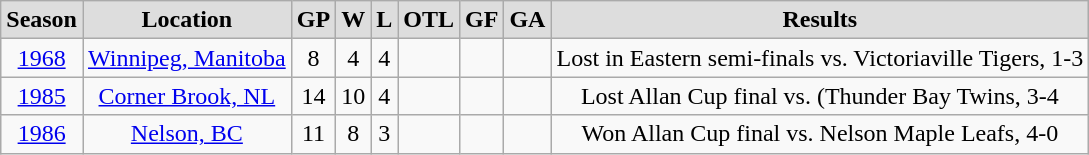<table class="wikitable">
<tr align="center"  bgcolor="#dddddd">
<td><strong>Season</strong></td>
<td><strong>Location</strong></td>
<td><strong>GP</strong></td>
<td><strong>W</strong></td>
<td><strong>L</strong></td>
<td><strong>OTL</strong></td>
<td><strong>GF</strong></td>
<td><strong>GA</strong></td>
<td><strong>Results</strong></td>
</tr>
<tr align="center">
<td><a href='#'>1968</a></td>
<td><a href='#'>Winnipeg, Manitoba</a></td>
<td>8</td>
<td>4</td>
<td>4</td>
<td></td>
<td></td>
<td></td>
<td>Lost in Eastern semi-finals vs. Victoriaville Tigers, 1-3</td>
</tr>
<tr align="center">
<td><a href='#'>1985</a></td>
<td><a href='#'>Corner Brook, NL</a></td>
<td>14</td>
<td>10</td>
<td>4</td>
<td></td>
<td></td>
<td></td>
<td>Lost Allan Cup final vs. (Thunder Bay Twins, 3-4</td>
</tr>
<tr align="center">
<td><a href='#'>1986</a></td>
<td><a href='#'>Nelson, BC</a></td>
<td>11</td>
<td>8</td>
<td>3</td>
<td></td>
<td></td>
<td></td>
<td>Won Allan Cup final vs. Nelson Maple Leafs, 4-0</td>
</tr>
</table>
